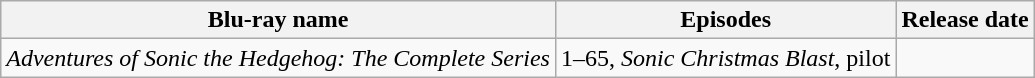<table class="wikitable">
<tr>
<th>Blu-ray name</th>
<th>Episodes</th>
<th>Release date</th>
</tr>
<tr>
<td><em>Adventures of Sonic the Hedgehog: The Complete Series</em></td>
<td>1–65, <em>Sonic Christmas Blast</em>, pilot</td>
<td></td>
</tr>
</table>
